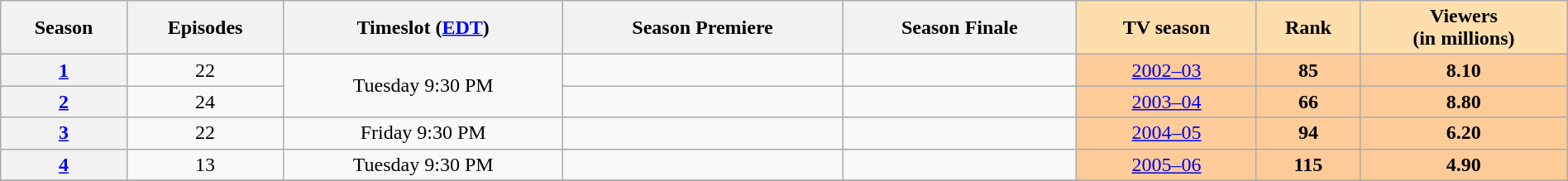<table class="wikitable" width="100%">
<tr>
<th>Season</th>
<th>Episodes</th>
<th>Timeslot (<a href='#'>EDT</a>)</th>
<th>Season Premiere</th>
<th>Season Finale</th>
<th style="background:#ffdead;">TV season</th>
<th style="background:#ffdead;">Rank</th>
<th style="background:#ffdead;">Viewers <br> (in millions)</th>
</tr>
<tr>
<th><a href='#'>1</a></th>
<td align="center">22</td>
<td rowspan="2" align="center">Tuesday 9:30 PM</td>
<td align="center"></td>
<td align="center"></td>
<td style="background:#fc9; text-align:center;"><a href='#'>2002–03</a></td>
<td style="background:#fc9; text-align:center;"><strong>85</strong></td>
<td style="background:#fc9; text-align:center;"><strong>8.10</strong></td>
</tr>
<tr>
<th><a href='#'>2</a></th>
<td align="center">24</td>
<td align="center"></td>
<td align="center"></td>
<td style="background:#fc9; text-align:center;"><a href='#'>2003–04</a></td>
<td style="background:#fc9; text-align:center;"><strong>66</strong></td>
<td style="background:#fc9; text-align:center;"><strong>8.80</strong></td>
</tr>
<tr>
<th><a href='#'>3</a></th>
<td align="center">22</td>
<td align="center">Friday 9:30 PM</td>
<td align="center"></td>
<td align="center"></td>
<td style="background:#fc9; text-align:center;"><a href='#'>2004–05</a></td>
<td style="background:#fc9; text-align:center;"><strong>94</strong></td>
<td style="background:#fc9; text-align:center;"><strong>6.20</strong></td>
</tr>
<tr>
<th><a href='#'>4</a></th>
<td align="center">13</td>
<td align="center">Tuesday 9:30 PM</td>
<td align="center"></td>
<td align="center"></td>
<td style="background:#fc9; text-align:center;"><a href='#'>2005–06</a></td>
<td style="background:#fc9; text-align:center;"><strong>115</strong></td>
<td style="background:#fc9; text-align:center;"><strong>4.90</strong></td>
</tr>
<tr>
</tr>
</table>
